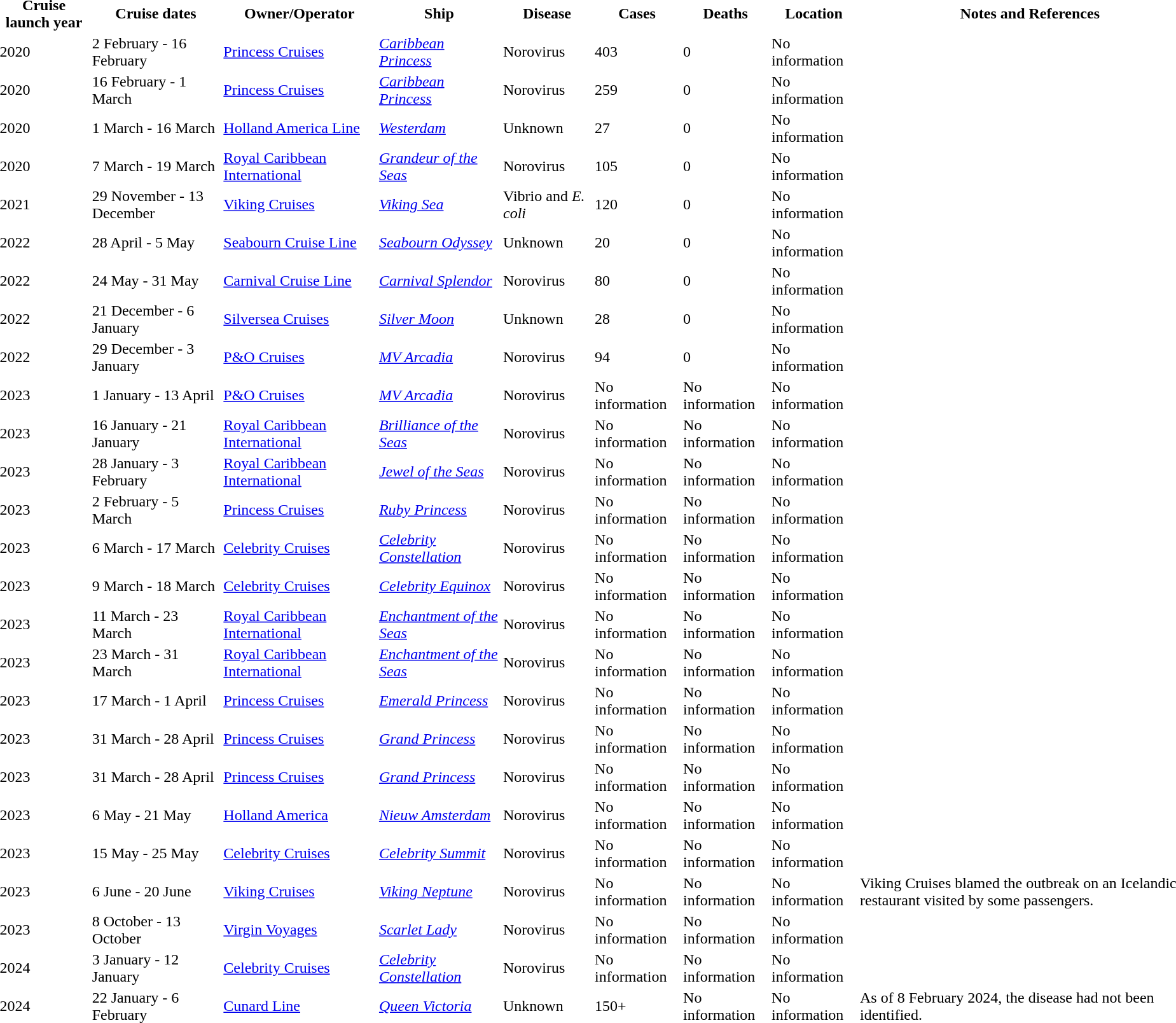<table class>
<tr>
<th data-sort-type="number">Cruise launch year</th>
<th data-sort-type="number">Cruise dates</th>
<th scope="col">Owner/Operator</th>
<th scope="col">Ship</th>
<th scope="col">Disease</th>
<th data-sort-type="number">Cases</th>
<th data-sort-type="number">Deaths</th>
<th scope="col">Location</th>
<th class="unsortable">Notes and References</th>
</tr>
<tr>
<td>2020</td>
<td>2 February - 16 February</td>
<td><a href='#'>Princess Cruises</a></td>
<td><em><a href='#'>Caribbean Princess</a></em></td>
<td>Norovirus</td>
<td>403</td>
<td>0</td>
<td>No information</td>
<td></td>
</tr>
<tr>
<td>2020</td>
<td>16 February - 1 March</td>
<td><a href='#'>Princess Cruises</a></td>
<td><em><a href='#'>Caribbean Princess</a></em></td>
<td>Norovirus</td>
<td>259</td>
<td>0</td>
<td>No information</td>
<td></td>
</tr>
<tr>
<td>2020</td>
<td>1 March - 16 March</td>
<td><a href='#'>Holland America Line</a></td>
<td><em><a href='#'>Westerdam</a></em></td>
<td>Unknown</td>
<td>27</td>
<td>0</td>
<td>No information</td>
<td></td>
</tr>
<tr>
<td>2020</td>
<td>7 March - 19 March</td>
<td><a href='#'>Royal Caribbean International</a></td>
<td><em><a href='#'>Grandeur of the Seas</a></em></td>
<td>Norovirus</td>
<td>105</td>
<td>0</td>
<td>No information</td>
<td></td>
</tr>
<tr>
<td>2021</td>
<td>29 November - 13 December</td>
<td><a href='#'>Viking Cruises</a></td>
<td><em><a href='#'>Viking Sea</a></em></td>
<td>Vibrio and <em>E. coli</em></td>
<td>120</td>
<td>0</td>
<td>No information</td>
<td></td>
</tr>
<tr>
<td>2022</td>
<td>28 April - 5 May</td>
<td><a href='#'>Seabourn Cruise Line</a></td>
<td><em><a href='#'>Seabourn Odyssey</a></em></td>
<td>Unknown</td>
<td>20</td>
<td>0</td>
<td>No information</td>
<td></td>
</tr>
<tr>
<td>2022</td>
<td>24 May - 31 May</td>
<td><a href='#'>Carnival Cruise Line</a></td>
<td><em><a href='#'>Carnival Splendor</a></em></td>
<td>Norovirus</td>
<td>80</td>
<td>0</td>
<td>No information</td>
<td></td>
</tr>
<tr>
<td>2022</td>
<td>21 December - 6 January</td>
<td><a href='#'>Silversea Cruises</a></td>
<td><em><a href='#'>Silver Moon</a></em></td>
<td>Unknown</td>
<td>28</td>
<td>0</td>
<td>No information</td>
<td></td>
</tr>
<tr>
<td>2022</td>
<td>29 December - 3 January</td>
<td><a href='#'>P&O Cruises</a></td>
<td><em><a href='#'>MV Arcadia</a></em></td>
<td>Norovirus</td>
<td>94</td>
<td>0</td>
<td>No information</td>
<td></td>
</tr>
<tr>
<td>2023</td>
<td>1 January - 13 April</td>
<td><a href='#'>P&O Cruises</a></td>
<td><em><a href='#'>MV Arcadia</a></em></td>
<td>Norovirus</td>
<td>No information</td>
<td>No information</td>
<td>No information</td>
<td></td>
</tr>
<tr>
<td>2023</td>
<td>16 January - 21 January</td>
<td><a href='#'>Royal Caribbean International</a></td>
<td><em><a href='#'>Brilliance of the Seas</a></em></td>
<td>Norovirus</td>
<td>No information</td>
<td>No information</td>
<td>No information</td>
<td></td>
</tr>
<tr>
<td>2023</td>
<td>28 January - 3 February</td>
<td><a href='#'>Royal Caribbean International</a></td>
<td><em><a href='#'>Jewel of the Seas</a></em></td>
<td>Norovirus</td>
<td>No information</td>
<td>No information</td>
<td>No information</td>
<td></td>
</tr>
<tr>
<td>2023</td>
<td>2 February - 5 March</td>
<td><a href='#'>Princess Cruises</a></td>
<td><em><a href='#'>Ruby Princess</a></em></td>
<td>Norovirus</td>
<td>No information</td>
<td>No information</td>
<td>No information</td>
<td></td>
</tr>
<tr>
<td>2023</td>
<td>6 March - 17 March</td>
<td><a href='#'>Celebrity Cruises</a></td>
<td><em><a href='#'>Celebrity Constellation</a></em></td>
<td>Norovirus</td>
<td>No information</td>
<td>No information</td>
<td>No information</td>
<td></td>
</tr>
<tr>
<td>2023</td>
<td>9 March - 18 March</td>
<td><a href='#'>Celebrity Cruises</a></td>
<td><em><a href='#'>Celebrity Equinox</a></em></td>
<td>Norovirus</td>
<td>No information</td>
<td>No information</td>
<td>No information</td>
<td></td>
</tr>
<tr>
<td>2023</td>
<td>11 March - 23 March</td>
<td><a href='#'>Royal Caribbean International</a></td>
<td><em><a href='#'>Enchantment of the Seas</a></em></td>
<td>Norovirus</td>
<td>No information</td>
<td>No information</td>
<td>No information</td>
<td></td>
</tr>
<tr>
<td>2023</td>
<td>23 March - 31 March</td>
<td><a href='#'>Royal Caribbean International</a></td>
<td><em><a href='#'>Enchantment of the Seas</a></em></td>
<td>Norovirus</td>
<td>No information</td>
<td>No information</td>
<td>No information</td>
<td></td>
</tr>
<tr>
<td>2023</td>
<td>17 March - 1 April</td>
<td><a href='#'>Princess Cruises</a></td>
<td><em><a href='#'>Emerald Princess</a></em></td>
<td>Norovirus</td>
<td>No information</td>
<td>No information</td>
<td>No information</td>
<td></td>
</tr>
<tr>
<td>2023</td>
<td>31 March - 28 April</td>
<td><a href='#'>Princess Cruises</a></td>
<td><em><a href='#'>Grand Princess</a></em></td>
<td>Norovirus</td>
<td>No information</td>
<td>No information</td>
<td>No information</td>
<td></td>
</tr>
<tr>
<td>2023</td>
<td>31 March - 28 April</td>
<td><a href='#'>Princess Cruises</a></td>
<td><em><a href='#'>Grand Princess</a></em></td>
<td>Norovirus</td>
<td>No information</td>
<td>No information</td>
<td>No information</td>
<td></td>
</tr>
<tr>
<td>2023</td>
<td>6 May - 21 May</td>
<td><a href='#'>Holland America</a></td>
<td><em><a href='#'>Nieuw Amsterdam</a></em></td>
<td>Norovirus</td>
<td>No information</td>
<td>No information</td>
<td>No information</td>
<td></td>
</tr>
<tr>
<td>2023</td>
<td>15 May - 25 May</td>
<td><a href='#'>Celebrity Cruises</a></td>
<td><em><a href='#'>Celebrity Summit</a></em></td>
<td>Norovirus</td>
<td>No information</td>
<td>No information</td>
<td>No information</td>
<td></td>
</tr>
<tr>
<td>2023</td>
<td>6 June - 20 June</td>
<td><a href='#'>Viking Cruises</a></td>
<td><em><a href='#'>Viking Neptune</a></em></td>
<td>Norovirus</td>
<td>No information</td>
<td>No information</td>
<td>No information</td>
<td>Viking Cruises blamed the outbreak on an Icelandic restaurant visited by some passengers.</td>
</tr>
<tr>
<td>2023</td>
<td>8 October - 13 October</td>
<td><a href='#'>Virgin Voyages</a></td>
<td><em><a href='#'>Scarlet Lady</a></em></td>
<td>Norovirus</td>
<td>No information</td>
<td>No information</td>
<td>No information</td>
<td></td>
</tr>
<tr>
<td>2024</td>
<td>3 January - 12 January</td>
<td><a href='#'>Celebrity Cruises</a></td>
<td><em><a href='#'>Celebrity Constellation</a></em></td>
<td>Norovirus</td>
<td>No information</td>
<td>No information</td>
<td>No information</td>
<td></td>
</tr>
<tr>
<td>2024</td>
<td>22 January - 6 February</td>
<td><a href='#'>Cunard Line</a></td>
<td><em><a href='#'>Queen Victoria</a></em></td>
<td>Unknown</td>
<td>150+</td>
<td>No information</td>
<td>No information</td>
<td>As of 8 February 2024, the disease had not been identified.</td>
</tr>
</table>
